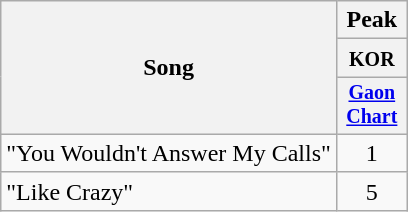<table class="wikitable" style="text-align:center;">
<tr>
<th rowspan="3">Song</th>
<th colspan="9">Peak</th>
</tr>
<tr>
<th colspan="1" width="40"><small>KOR</small></th>
</tr>
<tr style="font-size:smaller;">
<th width="40"><a href='#'>Gaon Chart</a></th>
</tr>
<tr>
<td align="left">"You Wouldn't Answer My Calls"</td>
<td>1</td>
</tr>
<tr>
<td align="left">"Like Crazy"</td>
<td>5</td>
</tr>
</table>
